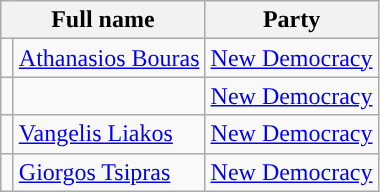<table class="wikitable">
<tr>
<th colspan="2">Full name</th>
<th>Party</th>
</tr>
<tr>
<td width="1" style="color:inherit;background:"></td>
<td><a href='#'>Athanasios Bouras</a></td>
<td><a href='#'>New Democracy</a></td>
</tr>
<tr>
<td width="1" style="color:inherit;background:"></td>
<td></td>
<td><a href='#'>New Democracy</a></td>
</tr>
<tr>
<td width="1" style="color:inherit;background:"></td>
<td><a href='#'>Vangelis Liakos</a></td>
<td><a href='#'>New Democracy</a></td>
</tr>
<tr>
<td width="1" style="color:inherit;background:"></td>
<td><a href='#'>Giorgos Tsipras</a></td>
<td><a href='#'>New Democracy</a></td>
</tr>
</table>
